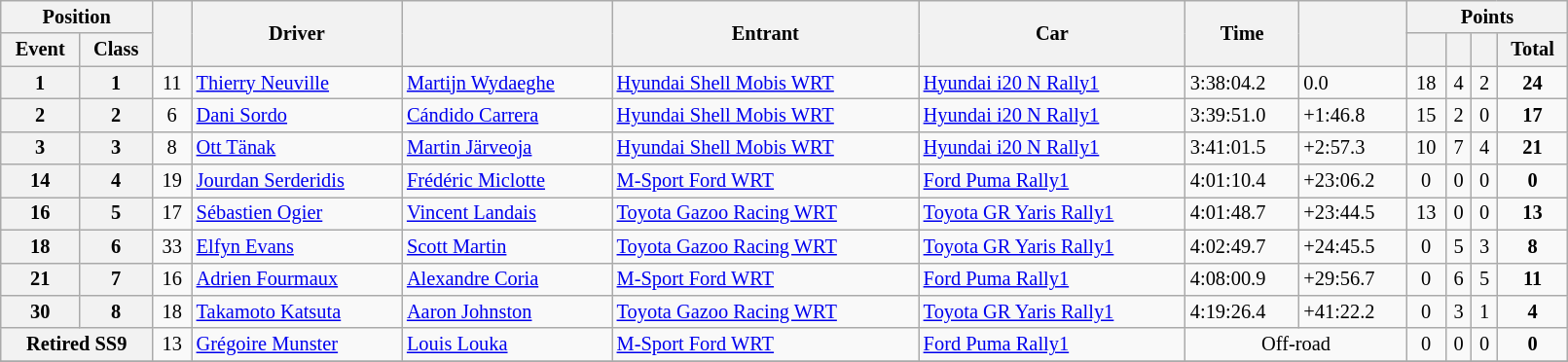<table class="wikitable" width=85% style="font-size:85%">
<tr>
<th colspan="2">Position</th>
<th rowspan="2"></th>
<th rowspan="2">Driver</th>
<th rowspan="2"></th>
<th rowspan="2">Entrant</th>
<th rowspan="2">Car</th>
<th rowspan="2">Time</th>
<th rowspan="2"></th>
<th colspan="4">Points</th>
</tr>
<tr>
<th>Event</th>
<th>Class</th>
<th></th>
<th></th>
<th><a href='#'></a></th>
<th>Total</th>
</tr>
<tr>
<th>1</th>
<th>1</th>
<td align="center">11</td>
<td><a href='#'>Thierry Neuville</a></td>
<td><a href='#'>Martijn Wydaeghe</a></td>
<td><a href='#'>Hyundai Shell Mobis WRT</a></td>
<td><a href='#'>Hyundai i20 N Rally1</a></td>
<td>3:38:04.2</td>
<td>0.0</td>
<td align="center">18</td>
<td align="center">4</td>
<td align="center">2</td>
<td align="center"><strong>24</strong></td>
</tr>
<tr>
<th>2</th>
<th>2</th>
<td align="center">6</td>
<td><a href='#'>Dani Sordo</a></td>
<td><a href='#'>Cándido Carrera</a></td>
<td><a href='#'>Hyundai Shell Mobis WRT</a></td>
<td><a href='#'>Hyundai i20 N Rally1</a></td>
<td>3:39:51.0</td>
<td>+1:46.8</td>
<td align="center">15</td>
<td align="center">2</td>
<td align="center">0</td>
<td align="center"><strong>17</strong></td>
</tr>
<tr>
<th>3</th>
<th>3</th>
<td align="center">8</td>
<td><a href='#'>Ott Tänak</a></td>
<td><a href='#'>Martin Järveoja</a></td>
<td><a href='#'>Hyundai Shell Mobis WRT</a></td>
<td><a href='#'>Hyundai i20 N Rally1</a></td>
<td>3:41:01.5</td>
<td>+2:57.3</td>
<td align="center">10</td>
<td align="center">7</td>
<td align="center">4</td>
<td align="center"><strong>21</strong></td>
</tr>
<tr>
<th>14</th>
<th>4</th>
<td align="center">19</td>
<td><a href='#'>Jourdan Serderidis</a></td>
<td><a href='#'>Frédéric Miclotte</a></td>
<td><a href='#'>M-Sport Ford WRT</a></td>
<td><a href='#'>Ford Puma Rally1</a></td>
<td>4:01:10.4</td>
<td>+23:06.2</td>
<td align="center">0</td>
<td align="center">0</td>
<td align="center">0</td>
<td align="center"><strong>0</strong></td>
</tr>
<tr>
<th>16</th>
<th>5</th>
<td align="center">17</td>
<td><a href='#'>Sébastien Ogier</a></td>
<td><a href='#'>Vincent Landais</a></td>
<td><a href='#'>Toyota Gazoo Racing WRT</a></td>
<td><a href='#'>Toyota GR Yaris Rally1</a></td>
<td>4:01:48.7</td>
<td>+23:44.5</td>
<td align="center">13</td>
<td align="center">0</td>
<td align="center">0</td>
<td align="center"><strong>13</strong></td>
</tr>
<tr>
<th>18</th>
<th>6</th>
<td align="center">33</td>
<td><a href='#'>Elfyn Evans</a></td>
<td><a href='#'>Scott Martin</a></td>
<td><a href='#'>Toyota Gazoo Racing WRT</a></td>
<td><a href='#'>Toyota GR Yaris Rally1</a></td>
<td>4:02:49.7</td>
<td>+24:45.5</td>
<td align="center">0</td>
<td align="center">5</td>
<td align="center">3</td>
<td align="center"><strong>8</strong></td>
</tr>
<tr>
<th>21</th>
<th>7</th>
<td align="center">16</td>
<td><a href='#'>Adrien Fourmaux</a></td>
<td><a href='#'>Alexandre Coria</a></td>
<td><a href='#'>M-Sport Ford WRT</a></td>
<td><a href='#'>Ford Puma Rally1</a></td>
<td>4:08:00.9</td>
<td>+29:56.7</td>
<td align="center">0</td>
<td align="center">6</td>
<td align="center">5</td>
<td align="center"><strong>11</strong></td>
</tr>
<tr>
<th>30</th>
<th>8</th>
<td align="center">18</td>
<td><a href='#'>Takamoto Katsuta</a></td>
<td><a href='#'>Aaron Johnston</a></td>
<td><a href='#'>Toyota Gazoo Racing WRT</a></td>
<td><a href='#'>Toyota GR Yaris Rally1</a></td>
<td>4:19:26.4</td>
<td>+41:22.2</td>
<td align="center">0</td>
<td align="center">3</td>
<td align="center">1</td>
<td align="center"><strong>4</strong></td>
</tr>
<tr>
<th colspan="2">Retired SS9</th>
<td align="center">13</td>
<td><a href='#'>Grégoire Munster</a></td>
<td><a href='#'>Louis Louka</a></td>
<td><a href='#'>M-Sport Ford WRT</a></td>
<td><a href='#'>Ford Puma Rally1</a></td>
<td align="center" colspan="2">Off-road</td>
<td align="center">0</td>
<td align="center">0</td>
<td align="center">0</td>
<td align="center"><strong>0</strong></td>
</tr>
<tr>
</tr>
</table>
